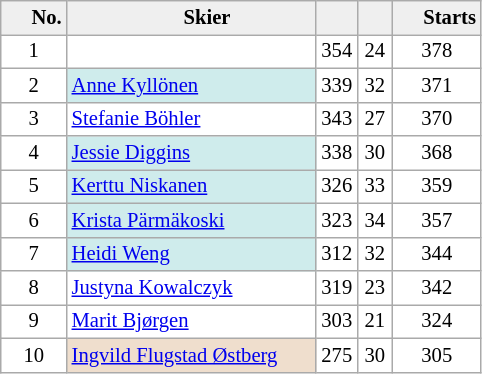<table class="wikitable sortable" style="background:#fff; font-size:86%; line-height:16px; border:gray solid 1px">
<tr>
<th style="width:10px; background:#efefef;">     No.</th>
<th style="width:160px; background:#efefef;">      Skier</th>
<th style="background:#efefef;">     </th>
<th style="background:#efefef;">     </th>
<th style="background:#efefef;">     Starts</th>
</tr>
<tr align="center">
<td>1</td>
<td align=left></td>
<td align="center">354</td>
<td align="center">24</td>
<td align="center">378</td>
</tr>
<tr align=center>
<td>2</td>
<td align=left bgcolor=CFECEC> <a href='#'>Anne Kyllönen</a></td>
<td align="center">339</td>
<td align="center">32</td>
<td align="center">371</td>
</tr>
<tr align=center>
<td>3</td>
<td align=left> <a href='#'>Stefanie Böhler</a></td>
<td align="center">343</td>
<td align="center">27</td>
<td align="center">370</td>
</tr>
<tr align=center>
<td>4</td>
<td align=left bgcolor=CFECEC> <a href='#'>Jessie Diggins</a></td>
<td align="center">338</td>
<td align="center">30</td>
<td align="center">368</td>
</tr>
<tr align=center>
<td>5</td>
<td align=left bgcolor=CFECEC> <a href='#'>Kerttu Niskanen</a></td>
<td align="center">326</td>
<td align="center">33</td>
<td align="center">359</td>
</tr>
<tr align=center>
<td>6</td>
<td align=left bgcolor=CFECEC> <a href='#'>Krista Pärmäkoski</a></td>
<td align="center">323</td>
<td align="center">34</td>
<td align="center">357</td>
</tr>
<tr align=center>
<td>7</td>
<td align=left bgcolor=CFECEC>  <a href='#'>Heidi Weng</a></td>
<td align="center">312</td>
<td align="center">32</td>
<td align="center">344</td>
</tr>
<tr align=center>
<td>8</td>
<td align=left> <a href='#'>Justyna Kowalczyk</a></td>
<td align="center">319</td>
<td align="center">23</td>
<td align="center">342</td>
</tr>
<tr align=center>
<td>9</td>
<td align=left> <a href='#'>Marit Bjørgen</a></td>
<td align="center">303</td>
<td align="center">21</td>
<td align="center">324</td>
</tr>
<tr align=center>
<td>10</td>
<td align=left bgcolor=efdecd> <a href='#'>Ingvild Flugstad Østberg</a></td>
<td align="center">275</td>
<td align="center">30</td>
<td align="center">305</td>
</tr>
</table>
